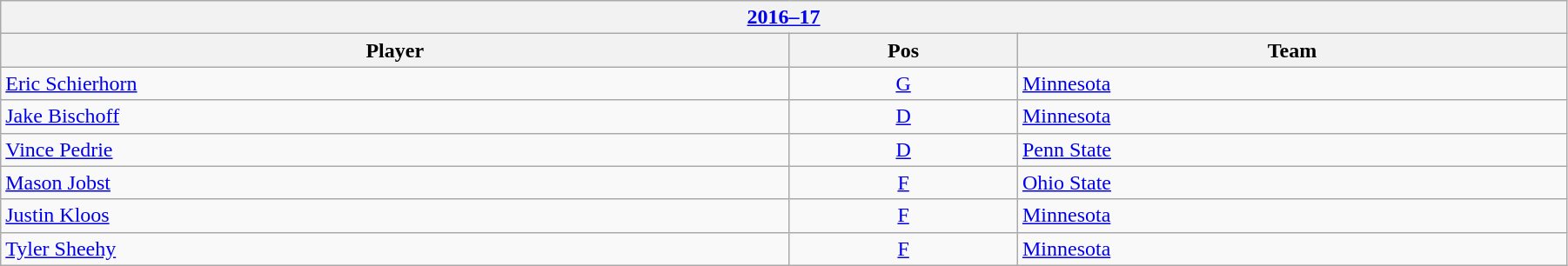<table class="wikitable" width=95%>
<tr>
<th colspan=3><a href='#'>2016–17</a></th>
</tr>
<tr>
<th>Player</th>
<th>Pos</th>
<th>Team</th>
</tr>
<tr>
<td><a href='#'>Eric Schierhorn</a></td>
<td style="text-align:center;"><a href='#'>G</a></td>
<td><a href='#'>Minnesota</a></td>
</tr>
<tr>
<td><a href='#'>Jake Bischoff</a></td>
<td style="text-align:center;"><a href='#'>D</a></td>
<td><a href='#'>Minnesota</a></td>
</tr>
<tr>
<td><a href='#'>Vince Pedrie</a></td>
<td style="text-align:center;"><a href='#'>D</a></td>
<td><a href='#'>Penn State</a></td>
</tr>
<tr>
<td><a href='#'>Mason Jobst</a></td>
<td style="text-align:center;"><a href='#'>F</a></td>
<td><a href='#'>Ohio State</a></td>
</tr>
<tr>
<td><a href='#'>Justin Kloos</a></td>
<td style="text-align:center;"><a href='#'>F</a></td>
<td><a href='#'>Minnesota</a></td>
</tr>
<tr>
<td><a href='#'>Tyler Sheehy</a></td>
<td style="text-align:center;"><a href='#'>F</a></td>
<td><a href='#'>Minnesota</a></td>
</tr>
</table>
